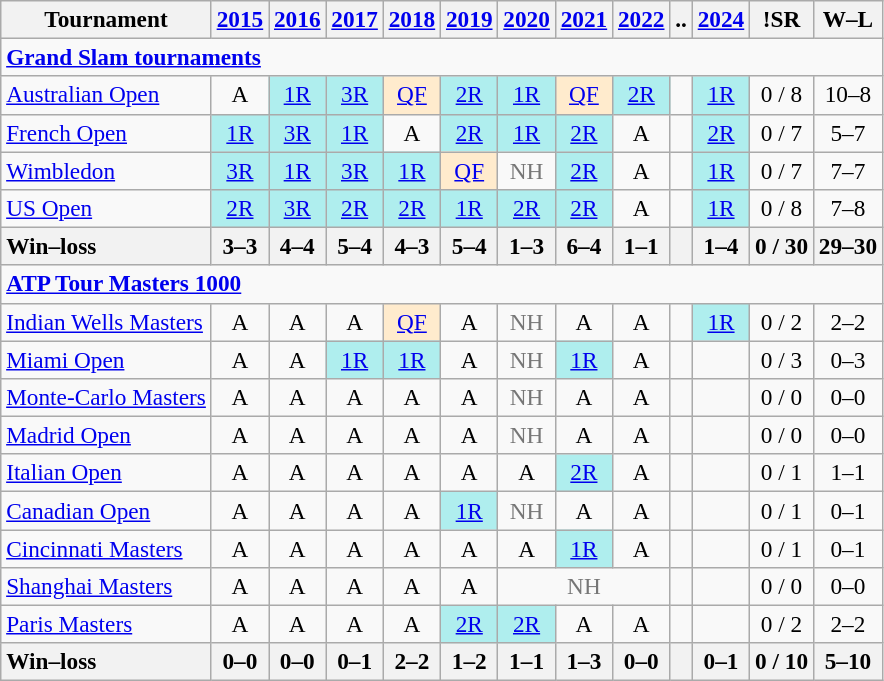<table class=wikitable style=text-align:center;font-size:97%>
<tr>
<th>Tournament</th>
<th><a href='#'>2015</a></th>
<th><a href='#'>2016</a></th>
<th><a href='#'>2017</a></th>
<th><a href='#'>2018</a></th>
<th><a href='#'>2019</a></th>
<th><a href='#'>2020</a></th>
<th><a href='#'>2021</a></th>
<th><a href='#'>2022</a></th>
<th>..</th>
<th><a href='#'>2024</a></th>
<th>!SR</th>
<th>W–L</th>
</tr>
<tr>
<td colspan="13" style="text-align:left"><strong><a href='#'>Grand Slam tournaments</a></strong></td>
</tr>
<tr>
<td align=left><a href='#'>Australian Open</a></td>
<td>A</td>
<td bgcolor=afeeee><a href='#'>1R</a></td>
<td bgcolor=afeeee><a href='#'>3R</a></td>
<td bgcolor=ffebcd><a href='#'>QF</a></td>
<td bgcolor=afeeee><a href='#'>2R</a></td>
<td bgcolor=afeeee><a href='#'>1R</a></td>
<td bgcolor=ffebcd><a href='#'>QF</a></td>
<td bgcolor=afeeee><a href='#'>2R</a></td>
<td></td>
<td bgcolor=afeeee><a href='#'>1R</a></td>
<td>0 / 8</td>
<td>10–8</td>
</tr>
<tr>
<td align=left><a href='#'>French Open</a></td>
<td bgcolor=afeeee><a href='#'>1R</a></td>
<td bgcolor=afeeee><a href='#'>3R</a></td>
<td bgcolor=afeeee><a href='#'>1R</a></td>
<td>A</td>
<td bgcolor=afeeee><a href='#'>2R</a></td>
<td bgcolor=afeeee><a href='#'>1R</a></td>
<td bgcolor=afeeee><a href='#'>2R</a></td>
<td>A</td>
<td></td>
<td bgcolor=afeeee><a href='#'>2R</a></td>
<td>0 / 7</td>
<td>5–7</td>
</tr>
<tr>
<td align=left><a href='#'>Wimbledon</a></td>
<td bgcolor=afeeee><a href='#'>3R</a></td>
<td bgcolor=afeeee><a href='#'>1R</a></td>
<td bgcolor=afeeee><a href='#'>3R</a></td>
<td bgcolor=afeeee><a href='#'>1R</a></td>
<td bgcolor=ffebcd><a href='#'>QF</a></td>
<td style=color:#767676>NH</td>
<td bgcolor=afeeee><a href='#'>2R</a></td>
<td>A</td>
<td></td>
<td bgcolor=afeeee><a href='#'>1R</a></td>
<td>0 / 7</td>
<td>7–7</td>
</tr>
<tr>
<td align=left><a href='#'>US Open</a></td>
<td bgcolor=afeeee><a href='#'>2R</a></td>
<td bgcolor=afeeee><a href='#'>3R</a></td>
<td bgcolor=afeeee><a href='#'>2R</a></td>
<td bgcolor=afeeee><a href='#'>2R</a></td>
<td bgcolor=afeeee><a href='#'>1R</a></td>
<td bgcolor=afeeee><a href='#'>2R</a></td>
<td bgcolor=afeeee><a href='#'>2R</a></td>
<td>A</td>
<td></td>
<td bgcolor=afeeee><a href='#'>1R</a></td>
<td>0 / 8</td>
<td>7–8</td>
</tr>
<tr>
<th style=text-align:left>Win–loss</th>
<th>3–3</th>
<th>4–4</th>
<th>5–4</th>
<th>4–3</th>
<th>5–4</th>
<th>1–3</th>
<th>6–4</th>
<th>1–1</th>
<th></th>
<th>1–4</th>
<th>0 / 30</th>
<th>29–30</th>
</tr>
<tr>
<td colspan="13" style="text-align:left"><strong><a href='#'>ATP Tour Masters 1000</a></strong></td>
</tr>
<tr>
<td align=left><a href='#'>Indian Wells Masters</a></td>
<td>A</td>
<td>A</td>
<td>A</td>
<td bgcolor=ffebcd><a href='#'>QF</a></td>
<td>A</td>
<td style="color:#767676">NH</td>
<td>A</td>
<td>A</td>
<td></td>
<td bgcolor=afeeee><a href='#'>1R</a></td>
<td>0 / 2</td>
<td>2–2</td>
</tr>
<tr>
<td align=left><a href='#'>Miami Open</a></td>
<td>A</td>
<td>A</td>
<td bgcolor=afeeee><a href='#'>1R</a></td>
<td bgcolor=afeeee><a href='#'>1R</a></td>
<td>A</td>
<td style=color:#767676>NH</td>
<td bgcolor=afeeee><a href='#'>1R</a></td>
<td>A</td>
<td></td>
<td></td>
<td>0 / 3</td>
<td>0–3</td>
</tr>
<tr>
<td align=left><a href='#'>Monte-Carlo Masters</a></td>
<td>A</td>
<td>A</td>
<td>A</td>
<td>A</td>
<td>A</td>
<td style=color:#767676>NH</td>
<td>A</td>
<td>A</td>
<td></td>
<td></td>
<td>0 / 0</td>
<td>0–0</td>
</tr>
<tr>
<td align=left><a href='#'>Madrid Open</a></td>
<td>A</td>
<td>A</td>
<td>A</td>
<td>A</td>
<td>A</td>
<td style=color:#767676>NH</td>
<td>A</td>
<td>A</td>
<td></td>
<td></td>
<td>0 / 0</td>
<td>0–0</td>
</tr>
<tr>
<td align=left><a href='#'>Italian Open</a></td>
<td>A</td>
<td>A</td>
<td>A</td>
<td>A</td>
<td>A</td>
<td>A</td>
<td bgcolor=afeeee><a href='#'>2R</a></td>
<td>A</td>
<td></td>
<td></td>
<td>0 / 1</td>
<td>1–1</td>
</tr>
<tr>
<td align=left><a href='#'>Canadian Open</a></td>
<td>A</td>
<td>A</td>
<td>A</td>
<td>A</td>
<td bgcolor=afeeee><a href='#'>1R</a></td>
<td style=color:#767676>NH</td>
<td>A</td>
<td>A</td>
<td></td>
<td></td>
<td>0 / 1</td>
<td>0–1</td>
</tr>
<tr>
<td align=left><a href='#'>Cincinnati Masters</a></td>
<td>A</td>
<td>A</td>
<td>A</td>
<td>A</td>
<td>A</td>
<td>A</td>
<td bgcolor=afeeee><a href='#'>1R</a></td>
<td>A</td>
<td></td>
<td></td>
<td>0 / 1</td>
<td>0–1</td>
</tr>
<tr>
<td align=left><a href='#'>Shanghai Masters</a></td>
<td>A</td>
<td>A</td>
<td>A</td>
<td>A</td>
<td>A</td>
<td colspan="3" style="color:#767676">NH</td>
<td></td>
<td></td>
<td>0 / 0</td>
<td>0–0</td>
</tr>
<tr>
<td align=left><a href='#'>Paris Masters</a></td>
<td>A</td>
<td>A</td>
<td>A</td>
<td>A</td>
<td bgcolor=afeeee><a href='#'>2R</a></td>
<td bgcolor=afeeee><a href='#'>2R</a></td>
<td>A</td>
<td>A</td>
<td></td>
<td></td>
<td>0 / 2</td>
<td>2–2</td>
</tr>
<tr>
<th style=text-align:left>Win–loss</th>
<th>0–0</th>
<th>0–0</th>
<th>0–1</th>
<th>2–2</th>
<th>1–2</th>
<th>1–1</th>
<th>1–3</th>
<th>0–0</th>
<th></th>
<th>0–1</th>
<th>0 / 10</th>
<th>5–10</th>
</tr>
</table>
